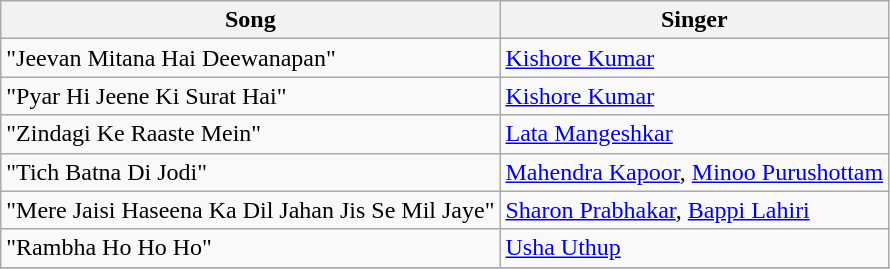<table class=wikitable>
<tr>
<th>Song</th>
<th>Singer</th>
</tr>
<tr>
<td>"Jeevan Mitana Hai Deewanapan"</td>
<td><a href='#'>Kishore Kumar</a></td>
</tr>
<tr>
<td>"Pyar Hi Jeene Ki Surat Hai"</td>
<td><a href='#'>Kishore Kumar</a></td>
</tr>
<tr>
<td>"Zindagi Ke Raaste Mein"</td>
<td><a href='#'>Lata Mangeshkar</a></td>
</tr>
<tr>
<td>"Tich Batna Di Jodi"</td>
<td><a href='#'>Mahendra Kapoor</a>, <a href='#'>Minoo Purushottam</a></td>
</tr>
<tr>
<td>"Mere Jaisi Haseena Ka Dil Jahan Jis Se Mil Jaye"</td>
<td><a href='#'>Sharon Prabhakar</a>, <a href='#'>Bappi Lahiri</a></td>
</tr>
<tr>
<td>"Rambha Ho Ho Ho"</td>
<td><a href='#'>Usha Uthup</a></td>
</tr>
<tr>
</tr>
</table>
